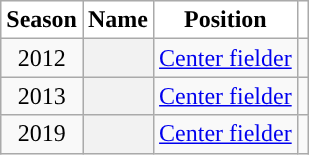<table class="wikitable sortable plainrowheaders" style="text-align:center">
<tr>
<th scope="col" style="background-color:#ffffff; border-top:#">Season</th>
<th scope="col" style="background-color:#ffffff; border-top:#">Name</th>
<th scope="col" style="background-color:#ffffff; border-top:#">Position</th>
<th scope="col" class="unsortable" style="background-color:#ffffff; border-top:#"></th>
</tr>
<tr>
<td>2012</td>
<th scope="row" style="text-align:center"> </th>
<td><a href='#'>Center fielder</a></td>
<td></td>
</tr>
<tr>
<td>2013</td>
<th scope="row" style="text-align:center"> </th>
<td><a href='#'>Center fielder</a></td>
<td></td>
</tr>
<tr>
<td>2019</td>
<th scope="row" style="text-align:center"></th>
<td><a href='#'>Center fielder</a></td>
<td></td>
</tr>
</table>
